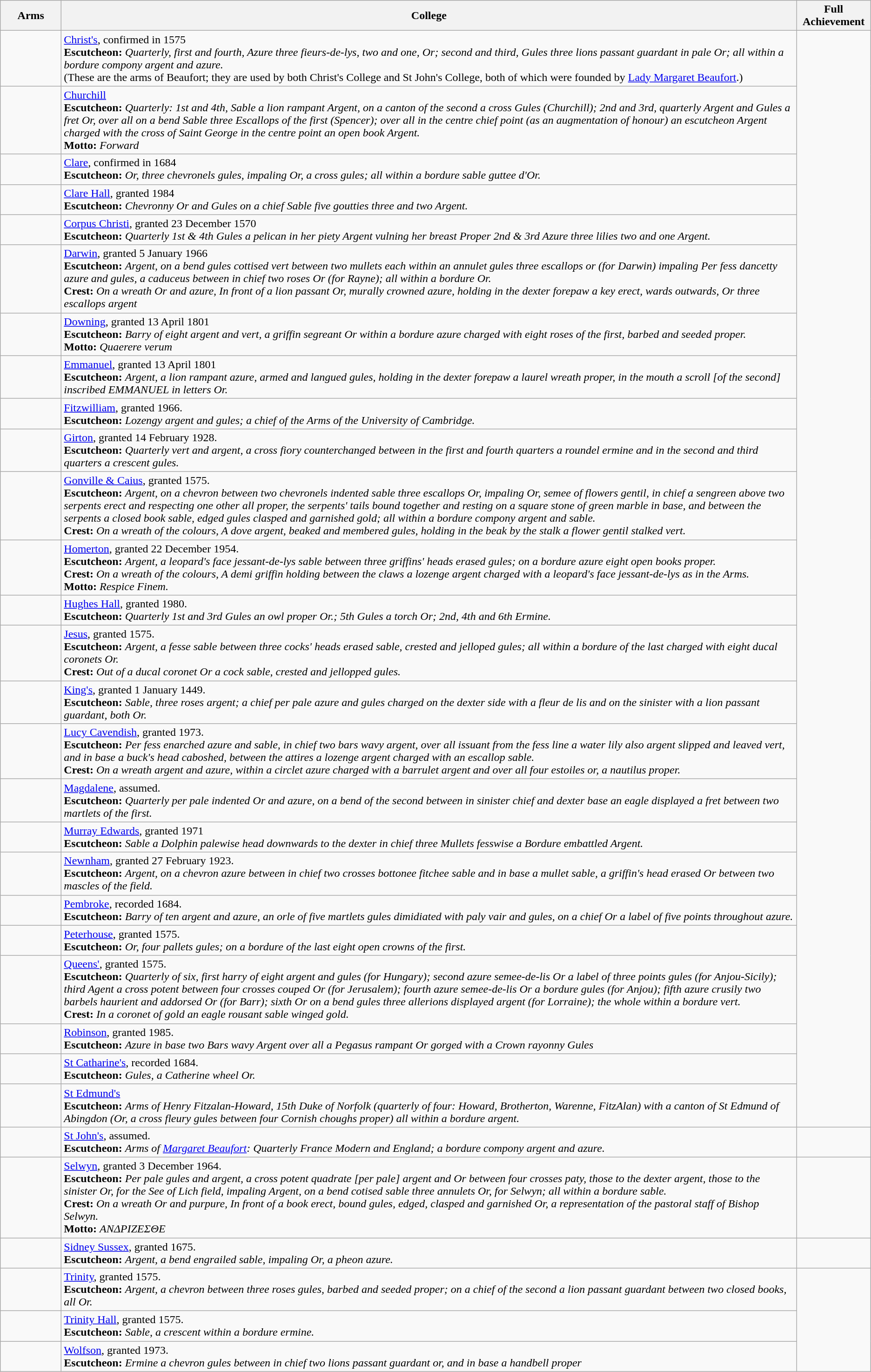<table class=wikitable>
<tr>
<th style="width:80px;">Arms</th>
<th>College</th>
<th>Full Achievement</th>
</tr>
<tr valign=top>
<td align=center></td>
<td><a href='#'>Christ's</a>, confirmed in 1575<br><strong>Escutcheon:</strong> <em>Quarterly, first and fourth, Azure three fieurs-de-lys, two and one, Or; second and third, Gules three lions passant guardant in pale Or; all within a bordure compony argent and azure.</em>
<br>
(These are the arms of Beaufort; they are used by both Christ's College and St John's College, both of which were founded by <a href='#'>Lady Margaret Beaufort</a>.)</td>
</tr>
<tr valign=top>
<td align=center></td>
<td><a href='#'>Churchill</a><br><strong>Escutcheon:</strong> <em>Quarterly: 1st and 4th, Sable a lion rampant Argent, on a canton of the second a cross Gules (Churchill); 2nd and 3rd, quarterly Argent and Gules a fret Or, over all on a bend Sable three Escallops of the first (Spencer); over all in the centre chief point (as an augmentation of honour) an escutcheon Argent charged with the cross of Saint George in the centre point an open book Argent.</em><br>
<strong>Motto:</strong> <em>Forward</em></td>
</tr>
<tr valign=top>
<td align=center></td>
<td><a href='#'>Clare</a>, confirmed in 1684<br><strong>Escutcheon:</strong> <em>Or, three chevronels gules, impaling Or, a cross gules; all within a bordure sable guttee d'Or.</em>
</td>
</tr>
<tr valign=top>
<td align=center></td>
<td><a href='#'>Clare Hall</a>, granted 1984<br><strong>Escutcheon:</strong> <em>Chevronny Or and Gules on a chief Sable five goutties three and two Argent.</em>
</td>
</tr>
<tr valign=top>
<td align=center></td>
<td><a href='#'>Corpus Christi</a>, granted 23 December 1570<br><strong>Escutcheon:</strong> <em>Quarterly 1st & 4th Gules a pelican in her piety Argent vulning her breast Proper 2nd & 3rd Azure three lilies two and one Argent.</em>
</td>
</tr>
<tr valign=top>
<td align=center></td>
<td><a href='#'>Darwin</a>, granted 5 January 1966<br><strong>Escutcheon:</strong> <em>Argent, on a bend gules cottised vert between two mullets each within an annulet gules three escallops or (for Darwin) impaling Per fess dancetty azure and gules, a caduceus between in chief two roses Or (for Rayne); all within a bordure Or.</em><br>
<strong>Crest:</strong> <em>On a wreath Or and azure, In front of a lion passant Or, murally crowned azure, holding in the dexter forepaw a key erect, wards outwards, Or three escallops argent</em> 
</td>
</tr>
<tr valign=top>
<td align=center></td>
<td><a href='#'>Downing</a>, granted 13 April 1801<br><strong>Escutcheon:</strong> <em>Barry of eight argent and vert, a griffin segreant Or within a bordure azure charged with eight roses of the first, barbed and seeded proper.</em><br>
<strong>Motto:</strong> <em>Quaerere verum</em> 
</td>
</tr>
<tr valign=top>
<td align=center></td>
<td><a href='#'>Emmanuel</a>, granted 13 April 1801<br><strong>Escutcheon:</strong> <em>Argent, a lion rampant azure, armed and langued gules, holding in the dexter forepaw a laurel wreath proper, in the mouth a scroll [of the second] inscribed EMMANUEL in letters Or.</em><br>
</td>
</tr>
<tr valign=top>
<td align=center></td>
<td><a href='#'>Fitzwilliam</a>, granted 1966.<br><strong>Escutcheon:</strong> <em>Lozengy argent and gules; a chief of the Arms of the University of Cambridge.</em><br>
</td>
</tr>
<tr valign=top>
<td align=center></td>
<td><a href='#'>Girton</a>, granted 14 February 1928.<br><strong>Escutcheon:</strong> <em>Quarterly vert and argent, a cross fiory counterchanged between in the first and fourth quarters a roundel ermine and in the second and third quarters a crescent gules.</em><br>
</td>
</tr>
<tr valign=top>
<td align=center></td>
<td><a href='#'>Gonville & Caius</a>, granted 1575.<br><strong>Escutcheon:</strong> <em>Argent, on a chevron between two chevronels indented sable three escallops Or, impaling Or, semee of flowers gentil, in chief a sengreen above two serpents erect and respecting one other all proper, the serpents' tails bound together and resting on a square stone of green marble in base, and between the serpents a closed book sable, edged gules clasped and garnished gold; all within a bordure compony argent and sable.</em><br>
<strong>Crest:</strong> <em>On a wreath of the colours, A dove argent, beaked and membered gules, holding in the beak by the stalk a flower gentil stalked vert.</em>
</td>
</tr>
<tr valign=top>
<td align=center></td>
<td><a href='#'>Homerton</a>, granted 22 December 1954.<br><strong>Escutcheon:</strong> <em>Argent, a leopard's face jessant-de-lys sable between three griffins' heads erased gules; on a bordure azure eight open books proper.</em><br>
<strong>Crest:</strong> <em>On a wreath of the colours, A demi griffin holding between the claws a lozenge argent charged with a leopard's face jessant-de-lys as in the Arms.</em><br>
<strong>Motto:</strong> <em>Respice Finem.</em>
</td>
</tr>
<tr valign=top>
<td align=center></td>
<td><a href='#'>Hughes Hall</a>, granted 1980.<br><strong>Escutcheon:</strong> <em>Quarterly 1st and 3rd Gules an owl proper Or.; 5th Gules a torch Or; 2nd, 4th and 6th Ermine.</em><br></td>
</tr>
<tr valign=top>
<td align=center></td>
<td><a href='#'>Jesus</a>, granted 1575.<br><strong>Escutcheon:</strong> <em>Argent, a fesse sable between three cocks' heads erased sable, crested and jelloped gules; all within a bordure of the last charged with eight ducal coronets Or.</em><br>
<strong>Crest:</strong> <em>Out of a ducal coronet Or a cock sable, crested and jellopped gules.</em>
</td>
</tr>
<tr valign=top>
<td align=center></td>
<td><a href='#'>King's</a>, granted 1 January 1449.<br><strong>Escutcheon:</strong> <em>Sable, three roses argent; a chief per pale azure and gules charged on the dexter side with a fleur de lis and on the sinister with a lion passant guardant, both Or.</em>
</td>
</tr>
<tr valign=top>
<td align=center></td>
<td><a href='#'>Lucy Cavendish</a>, granted 1973.<br><strong>Escutcheon:</strong> <em>Per fess enarched azure and sable, in chief two bars wavy argent, over all issuant from the fess line a water lily also argent slipped and leaved vert, and in base a buck's head caboshed, between the attires a lozenge argent charged with an escallop sable.</em><br>
<strong>Crest:</strong> <em>On a wreath argent and azure, within a circlet azure charged with a barrulet argent and over all four estoiles or, a nautilus proper.</em>
</td>
</tr>
<tr valign=top>
<td align=center></td>
<td><a href='#'>Magdalene</a>, assumed.<br><strong>Escutcheon:</strong> <em>Quarterly per pale indented Or and azure, on a bend of the second between in sinister chief and dexter base an eagle displayed a fret between two martlets of the first.</em><br>
</td>
</tr>
<tr valign=top>
<td align=center></td>
<td><a href='#'>Murray Edwards</a>, granted 1971<br><strong>Escutcheon:</strong> <em>Sable a Dolphin palewise head downwards to the dexter in chief three Mullets fesswise a Bordure embattled Argent.</em><br></td>
</tr>
<tr valign=top>
<td align=center></td>
<td><a href='#'>Newnham</a>, granted 27 February 1923.<br><strong>Escutcheon:</strong> <em>Argent, on a chevron azure between in chief two crosses bottonee fitchee sable and in base a mullet sable, a griffin's head erased Or between two mascles of the field.</em><br>
</td>
</tr>
<tr valign=top>
<td align=center></td>
<td><a href='#'>Pembroke</a>, recorded 1684.<br><strong>Escutcheon:</strong> <em>Barry of ten argent and azure, an orle of five martlets gules dimidiated with paly vair and gules, on a chief Or a label of five points throughout azure.</em><br>
</td>
</tr>
<tr valign=top>
<td align=center></td>
<td><a href='#'>Peterhouse</a>, granted 1575.<br><strong>Escutcheon:</strong> <em>Or, four pallets gules; on a bordure of the last eight open crowns of the first.</em><br>
</td>
</tr>
<tr valign=top>
<td align=center></td>
<td><a href='#'>Queens'</a>, granted 1575.<br><strong>Escutcheon:</strong> <em>Quarterly of six, first harry of eight argent and gules (for Hungary); second azure semee-de-lis Or a label of three points gules (for Anjou-Sicily); third Agent a cross potent between four crosses couped Or (for Jerusalem); fourth azure semee-de-lis Or a bordure gules (for Anjou); fifth azure crusily two barbels haurient and addorsed Or (for Barr); sixth Or on a bend gules three allerions displayed argent (for Lorraine); the whole within a bordure vert.</em><br>
<strong>Crest:</strong> <em> In a coronet of gold an eagle rousant sable winged gold.</em>
</td>
</tr>
<tr valign=top>
<td align=center></td>
<td><a href='#'>Robinson</a>, granted 1985.<br><strong>Escutcheon:</strong> <em>Azure in base two Bars wavy Argent over all a Pegasus rampant Or gorged with a Crown rayonny Gules</em></td>
</tr>
<tr valign=top>
<td align=center></td>
<td><a href='#'>St Catharine's</a>, recorded 1684.<br><strong>Escutcheon:</strong> <em>Gules, a Catherine wheel Or.</em>
</td>
</tr>
<tr valign=top>
<td align=center></td>
<td><a href='#'>St Edmund's</a><br><strong>Escutcheon:</strong> <em> Arms of Henry Fitzalan-Howard, 15th Duke of Norfolk (quarterly of four: Howard, Brotherton, Warenne, FitzAlan) with a canton of St Edmund of Abingdon (Or, a cross fleury gules between four Cornish choughs proper) all within a bordure argent.</em></td>
</tr>
<tr valign=top>
<td align=center></td>
<td><a href='#'>St John's</a>, assumed.<br><strong>Escutcheon:</strong> <em>Arms of <a href='#'>Margaret Beaufort</a>: Quarterly France Modern and England; a bordure compony argent and azure.</em></td>
<td align=center></td>
</tr>
<tr valign=top>
<td align=center></td>
<td><a href='#'>Selwyn</a>, granted 3 December 1964.<br><strong>Escutcheon:</strong> <em>Per pale gules and argent, a cross potent quadrate [per pale] argent and Or between four crosses paty, those to the dexter argent, those to the sinister Or, for the See of Lich field, impaling Argent, on a bend cotised sable three annulets Or, for Selwyn; all within a bordure sable.</em><br>
<strong>Crest:</strong> <em>On a wreath Or and purpure, In front of a book erect, bound gules, edged, clasped and garnished Or, a representation of the pastoral staff of Bishop Selwyn.</em><br>
<strong>Motto:</strong> <em>ΑΝΔΡΙΖΕΣΘΕ</em> </td>
</tr>
<tr valign=top>
<td align=center></td>
<td><a href='#'>Sidney Sussex</a>, granted 1675.<br><strong>Escutcheon:</strong> <em>Argent, a bend engrailed sable, impaling Or, a pheon azure.</em>
</td>
<td align=center></td>
</tr>
<tr valign=top>
<td align=center></td>
<td><a href='#'>Trinity</a>, granted 1575.<br><strong>Escutcheon:</strong> <em>Argent, a chevron between three roses gules, barbed and seeded proper; on a chief of the second a lion passant guardant between two closed books, all Or.</em>
</td>
</tr>
<tr valign=top>
<td align=center></td>
<td><a href='#'>Trinity Hall</a>, granted 1575.<br><strong>Escutcheon:</strong> <em>Sable, a crescent within a bordure ermine.</em>
</td>
</tr>
<tr valign=top>
<td align=center></td>
<td><a href='#'>Wolfson</a>, granted 1973.<br><strong>Escutcheon:</strong> <em>Ermine a chevron gules between in chief two lions passant guardant or, and in base a handbell proper</em></td>
</tr>
</table>
